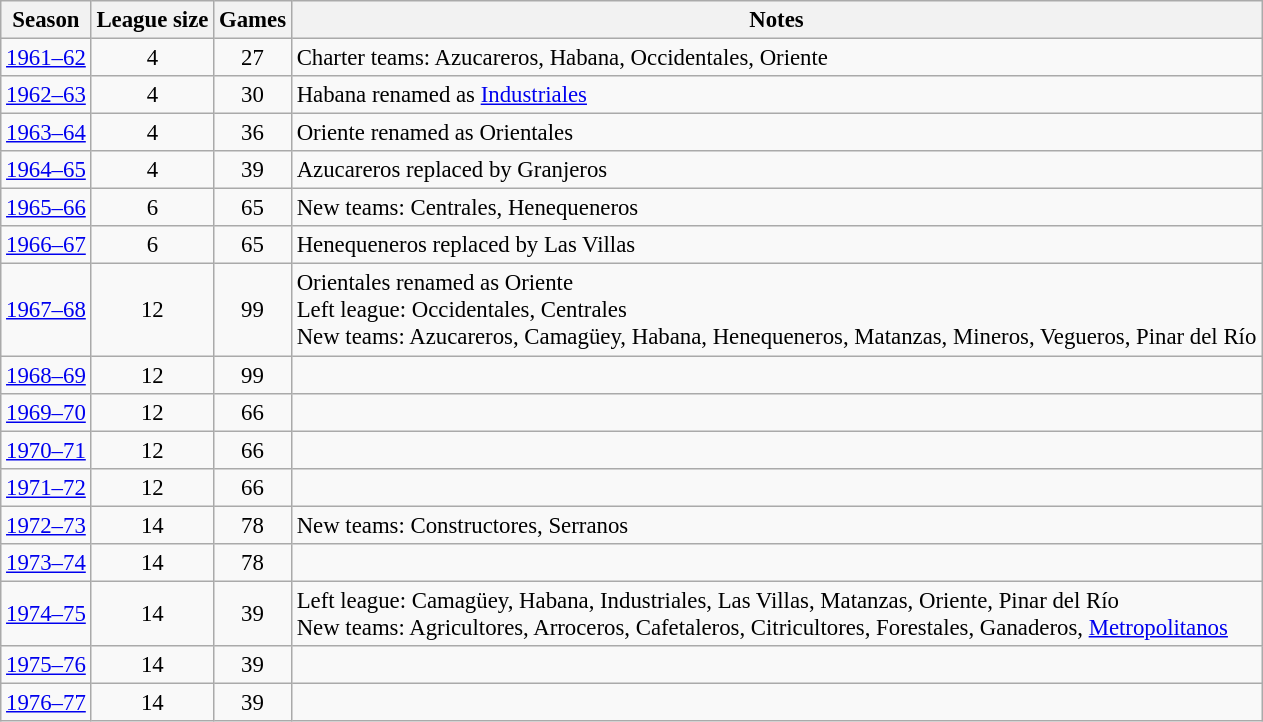<table class="wikitable" style="text-align:center; font-size: 95%;">
<tr>
<th>Season</th>
<th>League size</th>
<th>Games</th>
<th>Notes</th>
</tr>
<tr>
<td><a href='#'>1961–62</a></td>
<td>4</td>
<td>27</td>
<td align=left>Charter teams: Azucareros, Habana, Occidentales, Oriente</td>
</tr>
<tr>
<td><a href='#'>1962–63</a></td>
<td>4</td>
<td>30</td>
<td align=left>Habana renamed as <a href='#'>Industriales</a></td>
</tr>
<tr>
<td><a href='#'>1963–64</a></td>
<td>4</td>
<td>36</td>
<td align=left>Oriente renamed as Orientales</td>
</tr>
<tr>
<td><a href='#'>1964–65</a></td>
<td>4</td>
<td>39</td>
<td align=left>Azucareros replaced by Granjeros</td>
</tr>
<tr>
<td><a href='#'>1965–66</a></td>
<td>6</td>
<td>65</td>
<td align=left>New teams: Centrales, Henequeneros</td>
</tr>
<tr>
<td><a href='#'>1966–67</a></td>
<td>6</td>
<td>65</td>
<td align=left>Henequeneros replaced by Las Villas</td>
</tr>
<tr>
<td><a href='#'>1967–68</a></td>
<td>12</td>
<td>99</td>
<td align=left>Orientales renamed as Oriente<br>Left league: Occidentales, Centrales<br>New teams: Azucareros, Camagüey, Habana, Henequeneros, Matanzas, Mineros, Vegueros, Pinar del Río</td>
</tr>
<tr>
<td><a href='#'>1968–69</a></td>
<td>12</td>
<td>99</td>
<td align=left></td>
</tr>
<tr>
<td><a href='#'>1969–70</a></td>
<td>12</td>
<td>66</td>
<td align=left></td>
</tr>
<tr>
<td><a href='#'>1970–71</a></td>
<td>12</td>
<td>66</td>
<td align=left></td>
</tr>
<tr>
<td><a href='#'>1971–72</a></td>
<td>12</td>
<td>66</td>
<td align=left></td>
</tr>
<tr>
<td><a href='#'>1972–73</a></td>
<td>14</td>
<td>78</td>
<td align=left>New teams: Constructores, Serranos</td>
</tr>
<tr>
<td><a href='#'>1973–74</a></td>
<td>14</td>
<td>78</td>
<td align=left></td>
</tr>
<tr>
<td><a href='#'>1974–75</a></td>
<td>14</td>
<td>39</td>
<td align=left>Left league: Camagüey, Habana, Industriales, Las Villas, Matanzas, Oriente, Pinar del Río<br>New teams: Agricultores, Arroceros, Cafetaleros, Citricultores, Forestales, Ganaderos, <a href='#'>Metropolitanos</a></td>
</tr>
<tr>
<td><a href='#'>1975–76</a></td>
<td>14</td>
<td>39</td>
<td align=left></td>
</tr>
<tr>
<td><a href='#'>1976–77</a></td>
<td>14</td>
<td>39</td>
<td align=left></td>
</tr>
</table>
